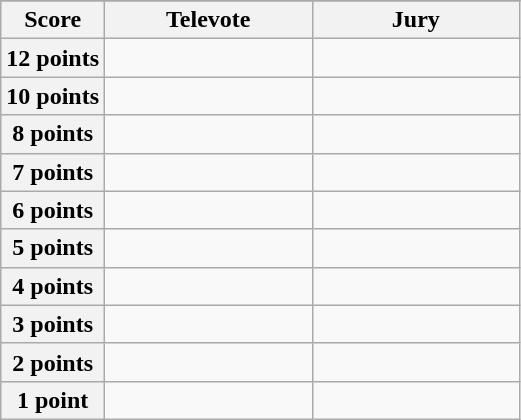<table class="wikitable">
<tr>
</tr>
<tr>
<th scope="col" width="20%">Score</th>
<th scope="col" width="40%">Televote</th>
<th scope="col" width="40%">Jury</th>
</tr>
<tr>
<th scope="row">12 points</th>
<td></td>
<td></td>
</tr>
<tr>
<th scope="row">10 points</th>
<td></td>
<td></td>
</tr>
<tr>
<th scope="row">8 points</th>
<td></td>
<td></td>
</tr>
<tr>
<th scope="row">7 points</th>
<td></td>
<td></td>
</tr>
<tr>
<th scope="row">6 points</th>
<td></td>
<td></td>
</tr>
<tr>
<th scope="row">5 points</th>
<td></td>
<td></td>
</tr>
<tr>
<th scope="row">4 points</th>
<td></td>
<td></td>
</tr>
<tr>
<th scope="row">3 points</th>
<td></td>
<td></td>
</tr>
<tr>
<th scope="row">2 points</th>
<td></td>
<td></td>
</tr>
<tr>
<th scope="row">1 point</th>
<td></td>
<td></td>
</tr>
</table>
